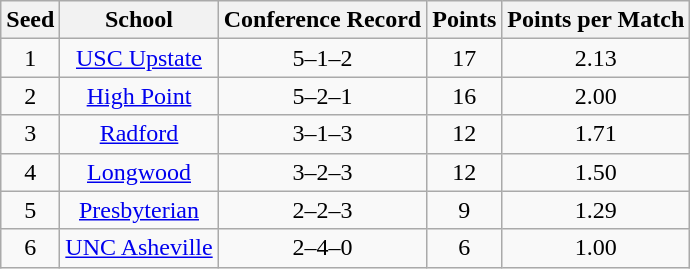<table class="wikitable" style="text-align:center">
<tr>
<th>Seed</th>
<th>School</th>
<th>Conference Record</th>
<th>Points</th>
<th>Points per Match</th>
</tr>
<tr>
<td>1</td>
<td><a href='#'>USC Upstate</a></td>
<td>5–1–2</td>
<td>17</td>
<td>2.13</td>
</tr>
<tr>
<td>2</td>
<td><a href='#'>High Point</a></td>
<td>5–2–1</td>
<td>16</td>
<td>2.00</td>
</tr>
<tr>
<td>3</td>
<td><a href='#'>Radford</a></td>
<td>3–1–3</td>
<td>12</td>
<td>1.71</td>
</tr>
<tr>
<td>4</td>
<td><a href='#'>Longwood</a></td>
<td>3–2–3</td>
<td>12</td>
<td>1.50</td>
</tr>
<tr>
<td>5</td>
<td><a href='#'>Presbyterian</a></td>
<td>2–2–3</td>
<td>9</td>
<td>1.29</td>
</tr>
<tr>
<td>6</td>
<td><a href='#'>UNC Asheville</a></td>
<td>2–4–0</td>
<td>6</td>
<td>1.00</td>
</tr>
</table>
